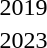<table>
<tr>
<td>2019<br></td>
<td></td>
<td></td>
<td></td>
</tr>
<tr>
<td>2023<br></td>
<td></td>
<td></td>
<td></td>
</tr>
</table>
